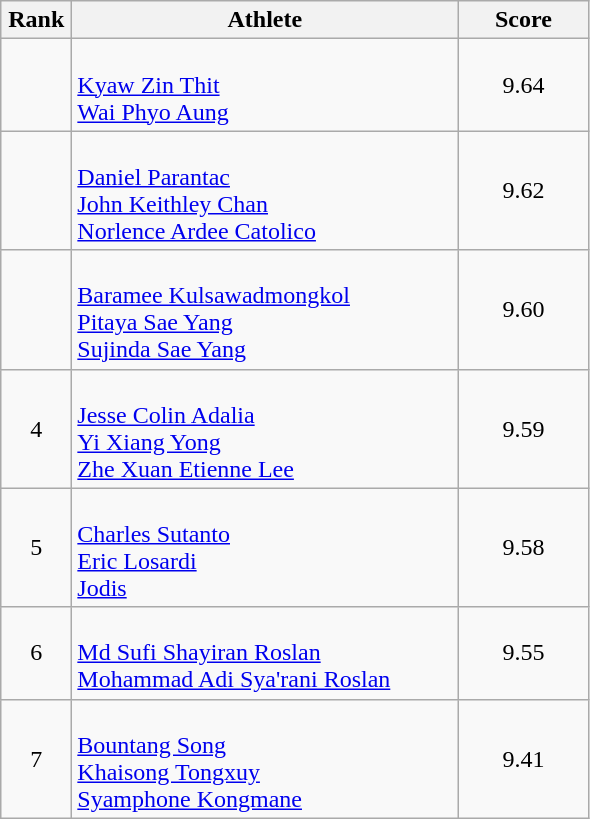<table class=wikitable style="text-align:center">
<tr>
<th width=40>Rank</th>
<th width=250>Athlete</th>
<th width=80>Score</th>
</tr>
<tr>
<td></td>
<td align=left><br><a href='#'>Kyaw Zin Thit</a><br><a href='#'>Wai Phyo Aung</a></td>
<td>9.64</td>
</tr>
<tr>
<td></td>
<td align=left><br><a href='#'>Daniel Parantac</a><br><a href='#'>John Keithley Chan</a><br><a href='#'>Norlence Ardee Catolico</a></td>
<td>9.62</td>
</tr>
<tr>
<td></td>
<td align=left><br><a href='#'>Baramee Kulsawadmongkol</a><br><a href='#'>Pitaya Sae Yang</a><br><a href='#'>Sujinda Sae Yang</a></td>
<td>9.60</td>
</tr>
<tr>
<td>4</td>
<td align=left><br><a href='#'>Jesse Colin Adalia</a><br><a href='#'>Yi Xiang Yong</a><br><a href='#'>Zhe Xuan Etienne Lee</a></td>
<td>9.59</td>
</tr>
<tr>
<td>5</td>
<td align=left><br><a href='#'>Charles Sutanto</a><br><a href='#'>Eric Losardi</a><br><a href='#'>Jodis</a></td>
<td>9.58</td>
</tr>
<tr>
<td>6</td>
<td align=left><br><a href='#'>Md Sufi Shayiran Roslan</a><br><a href='#'>Mohammad Adi Sya'rani Roslan</a></td>
<td>9.55</td>
</tr>
<tr>
<td>7</td>
<td align=left><br><a href='#'>Bountang Song</a><br><a href='#'>Khaisong Tongxuy</a><br><a href='#'>Syamphone Kongmane</a></td>
<td>9.41</td>
</tr>
</table>
